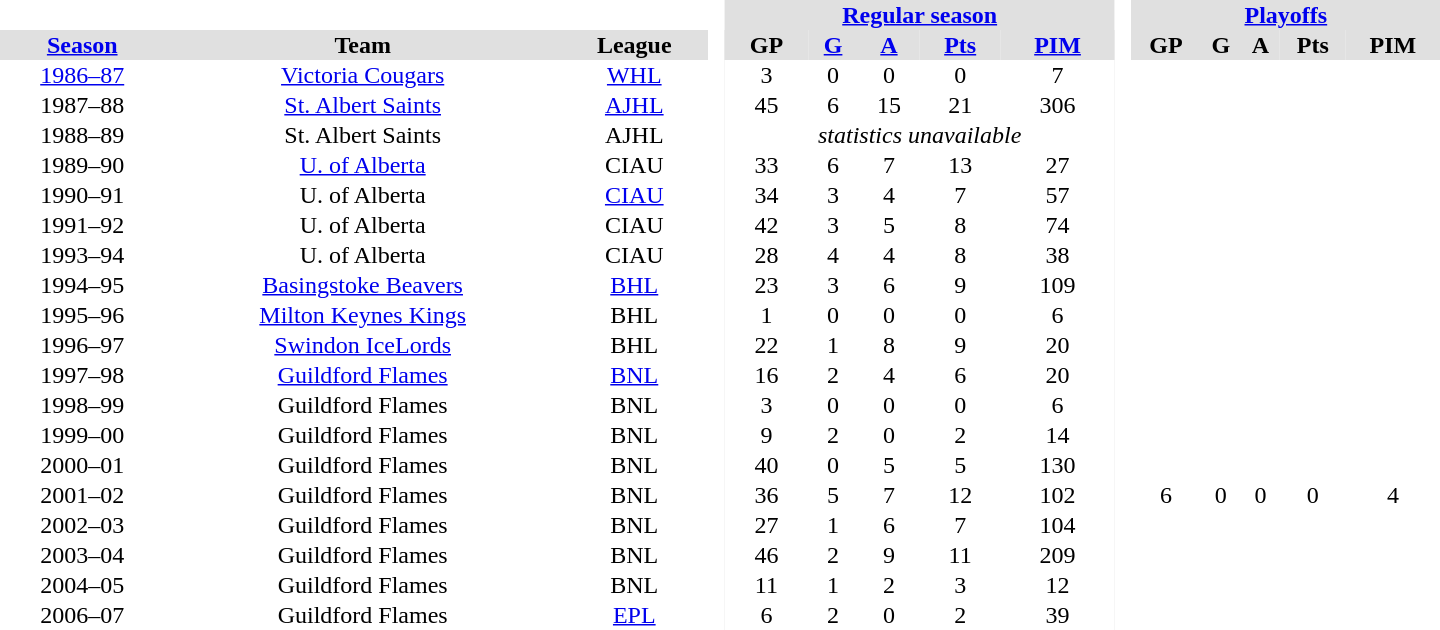<table border="0" cellpadding="1" cellspacing="0" style="text-align:center; width:60em;">
<tr style="background:#e0e0e0;">
<th colspan="3"  bgcolor="#ffffff"> </th>
<th rowspan="99" bgcolor="#ffffff"> </th>
<th colspan="5"><a href='#'>Regular season</a></th>
<th rowspan="99" bgcolor="#ffffff"> </th>
<th colspan="5"><a href='#'>Playoffs</a></th>
</tr>
<tr style="background:#e0e0e0;">
<th><a href='#'>Season</a></th>
<th>Team</th>
<th>League</th>
<th>GP</th>
<th><a href='#'>G</a></th>
<th><a href='#'>A</a></th>
<th><a href='#'>Pts</a></th>
<th><a href='#'>PIM</a></th>
<th>GP</th>
<th>G</th>
<th>A</th>
<th>Pts</th>
<th>PIM</th>
</tr>
<tr>
<td><a href='#'>1986–87</a></td>
<td><a href='#'>Victoria Cougars</a></td>
<td><a href='#'>WHL</a></td>
<td>3</td>
<td>0</td>
<td>0</td>
<td>0</td>
<td>7</td>
</tr>
<tr>
<td>1987–88</td>
<td><a href='#'>St. Albert Saints</a></td>
<td><a href='#'>AJHL</a></td>
<td>45</td>
<td>6</td>
<td>15</td>
<td>21</td>
<td>306</td>
</tr>
<tr>
<td>1988–89</td>
<td>St. Albert Saints</td>
<td>AJHL</td>
<td colspan="5"><em>statistics unavailable</em></td>
</tr>
<tr>
<td>1989–90</td>
<td><a href='#'>U. of Alberta</a></td>
<td>CIAU</td>
<td>33</td>
<td>6</td>
<td>7</td>
<td>13</td>
<td>27</td>
</tr>
<tr>
<td>1990–91</td>
<td>U. of Alberta</td>
<td><a href='#'>CIAU</a></td>
<td>34</td>
<td>3</td>
<td>4</td>
<td>7</td>
<td>57</td>
</tr>
<tr>
<td>1991–92</td>
<td>U. of Alberta</td>
<td>CIAU</td>
<td>42</td>
<td>3</td>
<td>5</td>
<td>8</td>
<td>74</td>
</tr>
<tr>
<td>1993–94</td>
<td>U. of Alberta</td>
<td>CIAU</td>
<td>28</td>
<td>4</td>
<td>4</td>
<td>8</td>
<td>38</td>
</tr>
<tr>
<td>1994–95</td>
<td><a href='#'>Basingstoke Beavers</a></td>
<td><a href='#'>BHL</a></td>
<td>23</td>
<td>3</td>
<td>6</td>
<td>9</td>
<td>109</td>
</tr>
<tr>
<td>1995–96</td>
<td><a href='#'>Milton Keynes Kings</a></td>
<td>BHL</td>
<td>1</td>
<td>0</td>
<td>0</td>
<td>0</td>
<td>6</td>
</tr>
<tr>
<td>1996–97</td>
<td><a href='#'>Swindon IceLords</a></td>
<td>BHL</td>
<td>22</td>
<td>1</td>
<td>8</td>
<td>9</td>
<td>20</td>
</tr>
<tr>
<td>1997–98</td>
<td><a href='#'>Guildford Flames</a></td>
<td><a href='#'>BNL</a></td>
<td>16</td>
<td>2</td>
<td>4</td>
<td>6</td>
<td>20</td>
</tr>
<tr>
<td>1998–99</td>
<td>Guildford Flames</td>
<td>BNL</td>
<td>3</td>
<td>0</td>
<td>0</td>
<td>0</td>
<td>6</td>
</tr>
<tr>
<td>1999–00</td>
<td>Guildford Flames</td>
<td>BNL</td>
<td>9</td>
<td>2</td>
<td>0</td>
<td>2</td>
<td>14</td>
</tr>
<tr>
<td>2000–01</td>
<td>Guildford Flames</td>
<td>BNL</td>
<td>40</td>
<td>0</td>
<td>5</td>
<td>5</td>
<td>130</td>
</tr>
<tr>
<td>2001–02</td>
<td>Guildford Flames</td>
<td>BNL</td>
<td>36</td>
<td>5</td>
<td>7</td>
<td>12</td>
<td>102</td>
<td>6</td>
<td>0</td>
<td>0</td>
<td>0</td>
<td>4</td>
</tr>
<tr>
<td>2002–03</td>
<td>Guildford Flames</td>
<td>BNL</td>
<td>27</td>
<td>1</td>
<td>6</td>
<td>7</td>
<td>104</td>
</tr>
<tr>
<td>2003–04</td>
<td>Guildford Flames</td>
<td>BNL</td>
<td>46</td>
<td>2</td>
<td>9</td>
<td>11</td>
<td>209</td>
</tr>
<tr>
<td>2004–05</td>
<td>Guildford Flames</td>
<td>BNL</td>
<td>11</td>
<td>1</td>
<td>2</td>
<td>3</td>
<td>12</td>
</tr>
<tr>
<td>2006–07</td>
<td>Guildford Flames</td>
<td><a href='#'>EPL</a></td>
<td>6</td>
<td>2</td>
<td>0</td>
<td>2</td>
<td>39</td>
</tr>
</table>
